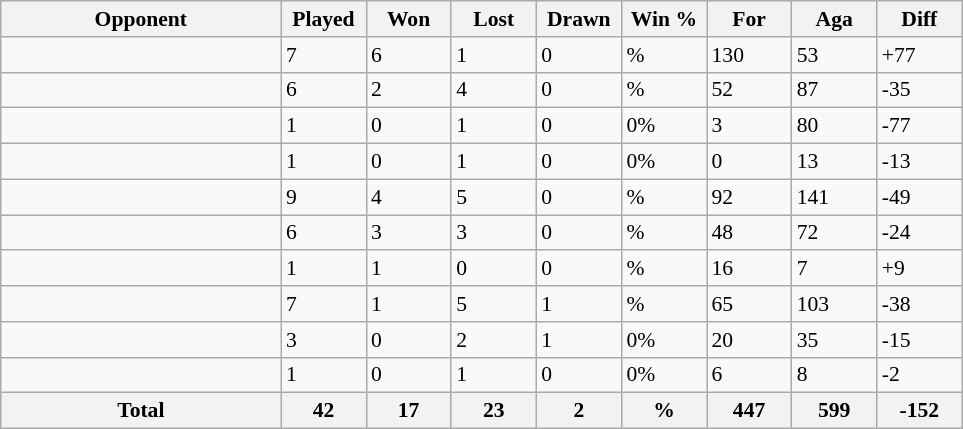<table class="wikitable sortable" style="font-size:90%">
<tr>
<th style="width:180px;">Opponent</th>
<th style="width:50px;">Played</th>
<th style="width:50px;">Won</th>
<th style="width:50px;">Lost</th>
<th style="width:50px;">Drawn</th>
<th style="width:50px;">Win %</th>
<th style="width:50px;">For</th>
<th style="width:50px;">Aga</th>
<th style="width:50px;">Diff</th>
</tr>
<tr>
<td></td>
<td>7</td>
<td>6</td>
<td>1</td>
<td>0</td>
<td>%</td>
<td>130</td>
<td>53</td>
<td>+77</td>
</tr>
<tr>
<td></td>
<td>6</td>
<td>2</td>
<td>4</td>
<td>0</td>
<td>%</td>
<td>52</td>
<td>87</td>
<td>-35</td>
</tr>
<tr>
<td></td>
<td>1</td>
<td>0</td>
<td>1</td>
<td>0</td>
<td>0%</td>
<td>3</td>
<td>80</td>
<td>-77</td>
</tr>
<tr>
<td></td>
<td>1</td>
<td>0</td>
<td>1</td>
<td>0</td>
<td>0%</td>
<td>0</td>
<td>13</td>
<td>-13</td>
</tr>
<tr>
<td></td>
<td>9</td>
<td>4</td>
<td>5</td>
<td>0</td>
<td>%</td>
<td>92</td>
<td>141</td>
<td>-49</td>
</tr>
<tr>
<td></td>
<td>6</td>
<td>3</td>
<td>3</td>
<td>0</td>
<td>%</td>
<td>48</td>
<td>72</td>
<td>-24</td>
</tr>
<tr>
<td></td>
<td>1</td>
<td>1</td>
<td>0</td>
<td>0</td>
<td>%</td>
<td>16</td>
<td>7</td>
<td>+9</td>
</tr>
<tr>
<td></td>
<td>7</td>
<td>1</td>
<td>5</td>
<td>1</td>
<td>%</td>
<td>65</td>
<td>103</td>
<td>-38</td>
</tr>
<tr>
<td></td>
<td>3</td>
<td>0</td>
<td>2</td>
<td>1</td>
<td>0%</td>
<td>20</td>
<td>35</td>
<td>-15</td>
</tr>
<tr>
<td></td>
<td>1</td>
<td>0</td>
<td>1</td>
<td>0</td>
<td>0%</td>
<td>6</td>
<td>8</td>
<td>-2</td>
</tr>
<tr>
<th>Total</th>
<th>42</th>
<th>17</th>
<th>23</th>
<th>2</th>
<th>%</th>
<th>447</th>
<th>599</th>
<th>-152</th>
</tr>
</table>
